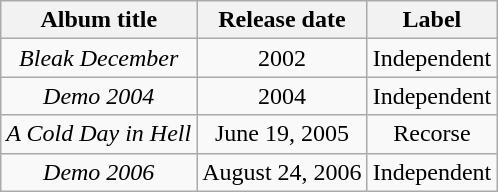<table class="wikitable plainrowheaders" style="text-align:center;">
<tr>
<th>Album title</th>
<th>Release date</th>
<th>Label</th>
</tr>
<tr>
<td><em>Bleak December</em></td>
<td>2002</td>
<td>Independent</td>
</tr>
<tr>
<td><em>Demo 2004</em></td>
<td>2004</td>
<td>Independent</td>
</tr>
<tr>
<td><em>A Cold Day in Hell</em></td>
<td>June 19, 2005</td>
<td>Recorse</td>
</tr>
<tr>
<td><em>Demo 2006</em></td>
<td>August 24, 2006</td>
<td>Independent</td>
</tr>
</table>
